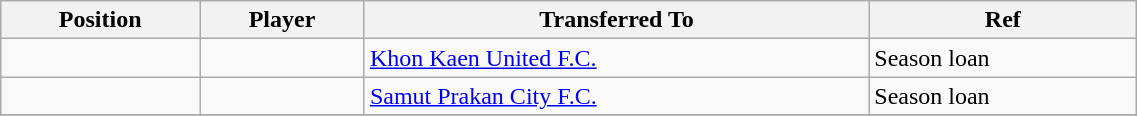<table class="wikitable sortable" style="width:60%; text-align:center; font-size:100%; text-align:left;">
<tr>
<th>Position</th>
<th>Player</th>
<th>Transferred To</th>
<th>Ref</th>
</tr>
<tr>
<td></td>
<td></td>
<td> <a href='#'>Khon Kaen United F.C.</a></td>
<td>Season loan</td>
</tr>
<tr>
<td></td>
<td></td>
<td> <a href='#'>Samut Prakan City F.C.</a></td>
<td>Season loan</td>
</tr>
<tr>
</tr>
</table>
